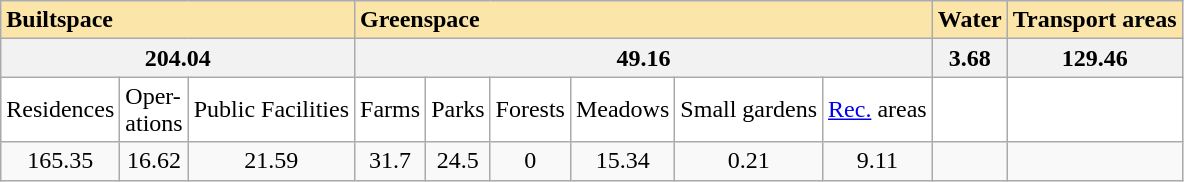<table class=wikitable align=center style="margin-left:0em;">
<tr --- style="background:#FBE5A9">
<td colspan="3"><strong>Builtspace</strong></td>
<td colspan="6"><strong>Greenspace</strong></td>
<td><strong>Water</strong></td>
<td><strong>Transport areas</strong></td>
</tr>
<tr --- style="background:#FFFFFF" align=center>
<th colspan="3">204.04</th>
<th colspan="6">49.16</th>
<th>3.68</th>
<th>129.46 </th>
</tr>
<tr --- style="background:#FFFFFF">
<td>Residences</td>
<td>Oper-<br>ations</td>
<td>Public Facilities</td>
<td>Farms</td>
<td>Parks</td>
<td>Forests</td>
<td>Meadows</td>
<td>Small gardens</td>
<td><a href='#'>Rec.</a> areas</td>
<td></td>
<td></td>
</tr>
<tr --->
<td align="center">165.35</td>
<td align="center">16.62</td>
<td align="center">21.59</td>
<td align="center">31.7</td>
<td align="center">24.5</td>
<td align="center">0</td>
<td align="center">15.34</td>
<td align="center">0.21</td>
<td align="center">9.11</td>
<td></td>
<td></td>
</tr>
</table>
